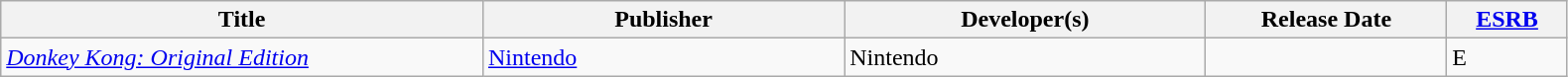<table class="wikitable sortable" style=>
<tr>
<th width="20%">Title</th>
<th width="15%">Publisher</th>
<th width="15%">Developer(s)</th>
<th width="10%">Release Date</th>
<th width="5%"><a href='#'>ESRB</a></th>
</tr>
<tr>
<td><em><a href='#'>Donkey Kong: Original Edition</a></em></td>
<td><a href='#'>Nintendo</a></td>
<td>Nintendo</td>
<td></td>
<td>E</td>
</tr>
</table>
